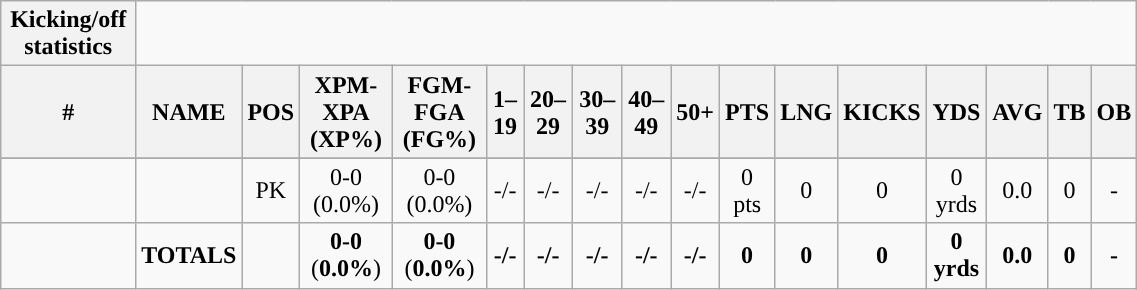<table style="width:60%; text-align:center;" class="wikitable collapsible collapsed">
<tr>
<th style="text-align:center; ">Kicking/off statistics</th>
</tr>
<tr>
<th>#</th>
<th>NAME</th>
<th>POS</th>
<th>XPM-XPA (XP%)</th>
<th>FGM-FGA (FG%)</th>
<th>1–19</th>
<th>20–29</th>
<th>30–39</th>
<th>40–49</th>
<th>50+</th>
<th>PTS</th>
<th>LNG</th>
<th>KICKS</th>
<th>YDS</th>
<th>AVG</th>
<th>TB</th>
<th>OB</th>
</tr>
<tr>
</tr>
<tr>
<td></td>
<td></td>
<td>PK</td>
<td>0-0 (0.0%)</td>
<td>0-0 (0.0%)</td>
<td>-/-</td>
<td>-/-</td>
<td>-/-</td>
<td>-/-</td>
<td>-/-</td>
<td>0 pts</td>
<td>0</td>
<td>0</td>
<td>0 yrds</td>
<td>0.0</td>
<td>0</td>
<td>-</td>
</tr>
<tr>
<td></td>
<td><strong>TOTALS</strong></td>
<td></td>
<td><strong>0-0</strong> (<strong>0.0%</strong>)</td>
<td><strong>0-0</strong> (<strong>0.0%</strong>)</td>
<td><strong>-/-</strong></td>
<td><strong>-/-</strong></td>
<td><strong>-/-</strong></td>
<td><strong>-/-</strong></td>
<td><strong>-/-</strong></td>
<td><strong>0</strong></td>
<td><strong>0</strong></td>
<td><strong>0</strong></td>
<td><strong>0 yrds</strong></td>
<td><strong>0.0</strong></td>
<td><strong>0</strong></td>
<td><strong>-</strong></td>
</tr>
</table>
